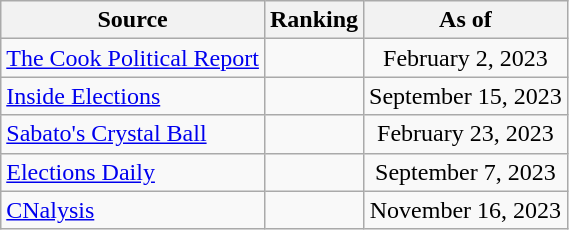<table class="wikitable" style="text-align:center">
<tr>
<th>Source</th>
<th>Ranking</th>
<th>As of</th>
</tr>
<tr>
<td align=left><a href='#'>The Cook Political Report</a></td>
<td></td>
<td>February 2, 2023</td>
</tr>
<tr>
<td align=left><a href='#'>Inside Elections</a></td>
<td></td>
<td>September 15, 2023</td>
</tr>
<tr>
<td align=left><a href='#'>Sabato's Crystal Ball</a></td>
<td></td>
<td>February 23, 2023</td>
</tr>
<tr>
<td align=left><a href='#'>Elections Daily</a></td>
<td></td>
<td>September 7, 2023</td>
</tr>
<tr>
<td align=left><a href='#'>CNalysis</a></td>
<td></td>
<td>November 16, 2023</td>
</tr>
</table>
